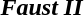<table>
<tr>
<th colspan=2><em>Faust II</em></th>
</tr>
<tr>
<td></td>
<td style="padding-left:2em;"></td>
</tr>
</table>
